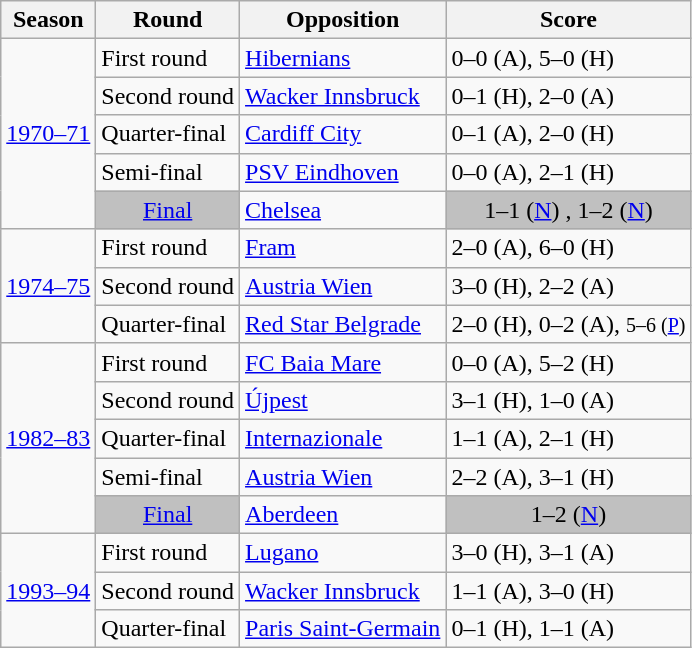<table class="wikitable sortable">
<tr>
<th>Season</th>
<th>Round</th>
<th>Opposition</th>
<th>Score</th>
</tr>
<tr>
<td rowspan="5"><a href='#'>1970–71</a></td>
<td>First round</td>
<td> <a href='#'>Hibernians</a></td>
<td>0–0 (A), 5–0 (H)</td>
</tr>
<tr>
<td>Second round</td>
<td> <a href='#'>Wacker Innsbruck</a></td>
<td>0–1 (H), 2–0 (A)</td>
</tr>
<tr>
<td>Quarter-final</td>
<td> <a href='#'>Cardiff City</a></td>
<td>0–1 (A), 2–0 (H)</td>
</tr>
<tr>
<td>Semi-final</td>
<td> <a href='#'>PSV Eindhoven</a></td>
<td>0–0 (A), 2–1 (H)</td>
</tr>
<tr>
<td style="text-align:center; background:silver;"><a href='#'>Final</a></td>
<td> <a href='#'>Chelsea</a></td>
<td style="text-align:center; background:silver;">1–1 (<a href='#'>N</a>) , 1–2 (<a href='#'>N</a>)</td>
</tr>
<tr>
<td rowspan="3"><a href='#'>1974–75</a></td>
<td>First round</td>
<td> <a href='#'>Fram</a></td>
<td>2–0 (A), 6–0 (H)</td>
</tr>
<tr>
<td>Second round</td>
<td> <a href='#'>Austria Wien</a></td>
<td>3–0 (H), 2–2 (A)</td>
</tr>
<tr>
<td>Quarter-final</td>
<td> <a href='#'>Red Star Belgrade</a></td>
<td>2–0 (H), 0–2 (A), <small>5–6 (<a href='#'>P</a>)</small></td>
</tr>
<tr>
<td rowspan="5"><a href='#'>1982–83</a></td>
<td>First round</td>
<td> <a href='#'>FC Baia Mare</a></td>
<td>0–0 (A), 5–2 (H)</td>
</tr>
<tr>
<td>Second round</td>
<td> <a href='#'>Újpest</a></td>
<td>3–1 (H), 1–0 (A)</td>
</tr>
<tr>
<td>Quarter-final</td>
<td> <a href='#'>Internazionale</a></td>
<td>1–1 (A), 2–1 (H)</td>
</tr>
<tr>
<td>Semi-final</td>
<td> <a href='#'>Austria Wien</a></td>
<td>2–2 (A), 3–1 (H)</td>
</tr>
<tr>
<td style="text-align:center; background:silver;"><a href='#'>Final</a></td>
<td> <a href='#'>Aberdeen</a></td>
<td style="text-align:center; background:silver;">1–2 (<a href='#'>N</a>) </td>
</tr>
<tr>
<td rowspan="3"><a href='#'>1993–94</a></td>
<td>First round</td>
<td> <a href='#'>Lugano</a></td>
<td>3–0 (H), 3–1 (A)</td>
</tr>
<tr>
<td>Second round</td>
<td> <a href='#'>Wacker Innsbruck</a></td>
<td>1–1 (A), 3–0 (H)</td>
</tr>
<tr>
<td>Quarter-final</td>
<td> <a href='#'>Paris Saint-Germain</a></td>
<td>0–1 (H), 1–1 (A)</td>
</tr>
</table>
